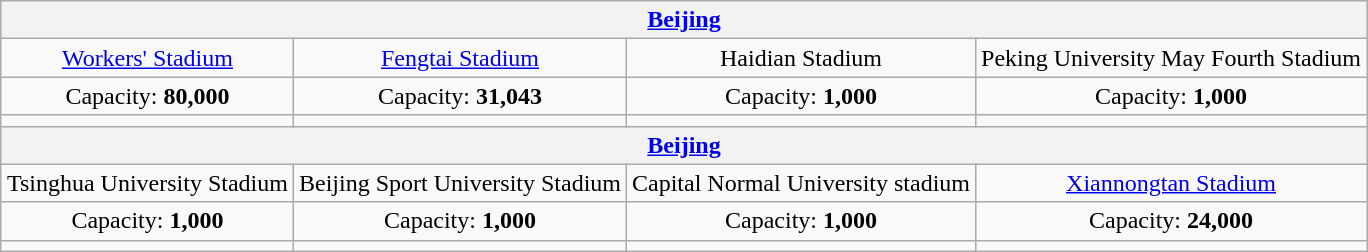<table class="wikitable" style="text-align:center;margin:1em auto;">
<tr>
<th colspan=4><a href='#'>Beijing</a></th>
</tr>
<tr>
<td><a href='#'>Workers' Stadium</a></td>
<td><a href='#'>Fengtai Stadium</a></td>
<td>Haidian Stadium</td>
<td>Peking University May Fourth Stadium</td>
</tr>
<tr>
<td>Capacity: <strong>80,000</strong></td>
<td>Capacity: <strong>31,043</strong></td>
<td>Capacity: <strong>1,000</strong></td>
<td>Capacity: <strong>1,000</strong></td>
</tr>
<tr>
<td></td>
<td></td>
<td></td>
<td></td>
</tr>
<tr>
<th colspan=4><a href='#'>Beijing</a></th>
</tr>
<tr>
<td>Tsinghua University Stadium</td>
<td>Beijing Sport University Stadium</td>
<td>Capital Normal University stadium</td>
<td><a href='#'>Xiannongtan Stadium</a></td>
</tr>
<tr>
<td>Capacity: <strong>1,000</strong></td>
<td>Capacity: <strong>1,000</strong></td>
<td>Capacity: <strong>1,000</strong></td>
<td>Capacity: <strong>24,000</strong></td>
</tr>
<tr>
<td></td>
<td></td>
<td></td>
<td></td>
</tr>
</table>
